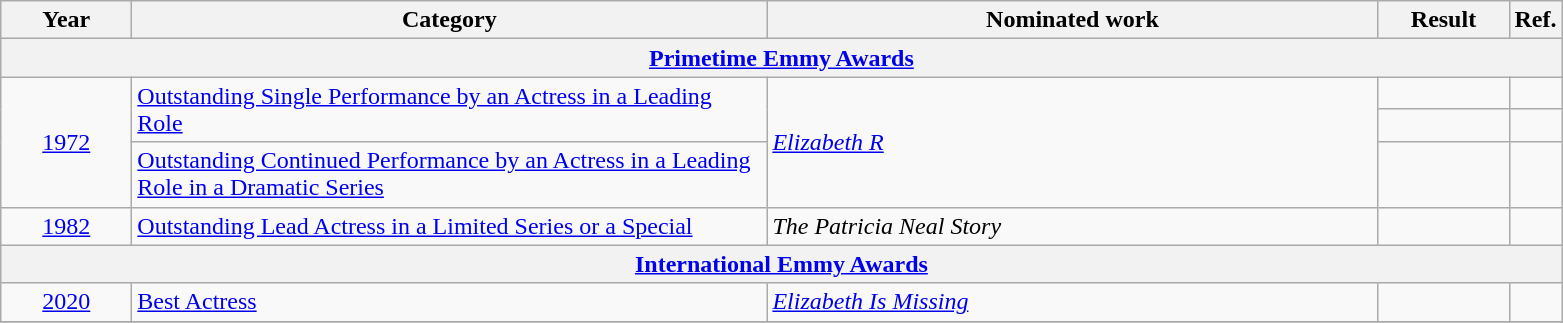<table class=wikitable>
<tr>
<th scope="col" style="width:5em;">Year</th>
<th scope="col" style="width:26em;">Category</th>
<th scope="col" style="width:25em;">Nominated work</th>
<th scope="col" style="width:5em;">Result</th>
<th>Ref.</th>
</tr>
<tr>
<th colspan=5><a href='#'>Primetime Emmy Awards</a></th>
</tr>
<tr>
<td style="text-align:center;", rowspan=3><a href='#'>1972</a></td>
<td rowspan=2><a href='#'>Outstanding Single Performance by an Actress in a Leading Role</a></td>
<td rowspan=3><em><a href='#'>Elizabeth R</a></em></td>
<td></td>
<td></td>
</tr>
<tr>
<td></td>
<td></td>
</tr>
<tr>
<td><a href='#'>Outstanding Continued Performance by an Actress in a Leading Role in a Dramatic Series</a></td>
<td></td>
<td></td>
</tr>
<tr>
<td style="text-align:center;"><a href='#'>1982</a></td>
<td><a href='#'>Outstanding Lead Actress in a Limited Series or a Special</a></td>
<td><em>The Patricia Neal Story</em></td>
<td></td>
<td></td>
</tr>
<tr>
<th colspan=5><a href='#'>International Emmy Awards</a></th>
</tr>
<tr>
<td style="text-align:center;"><a href='#'>2020</a></td>
<td><a href='#'>Best Actress</a></td>
<td><em><a href='#'>Elizabeth Is Missing</a></em></td>
<td></td>
<td></td>
</tr>
<tr>
</tr>
</table>
